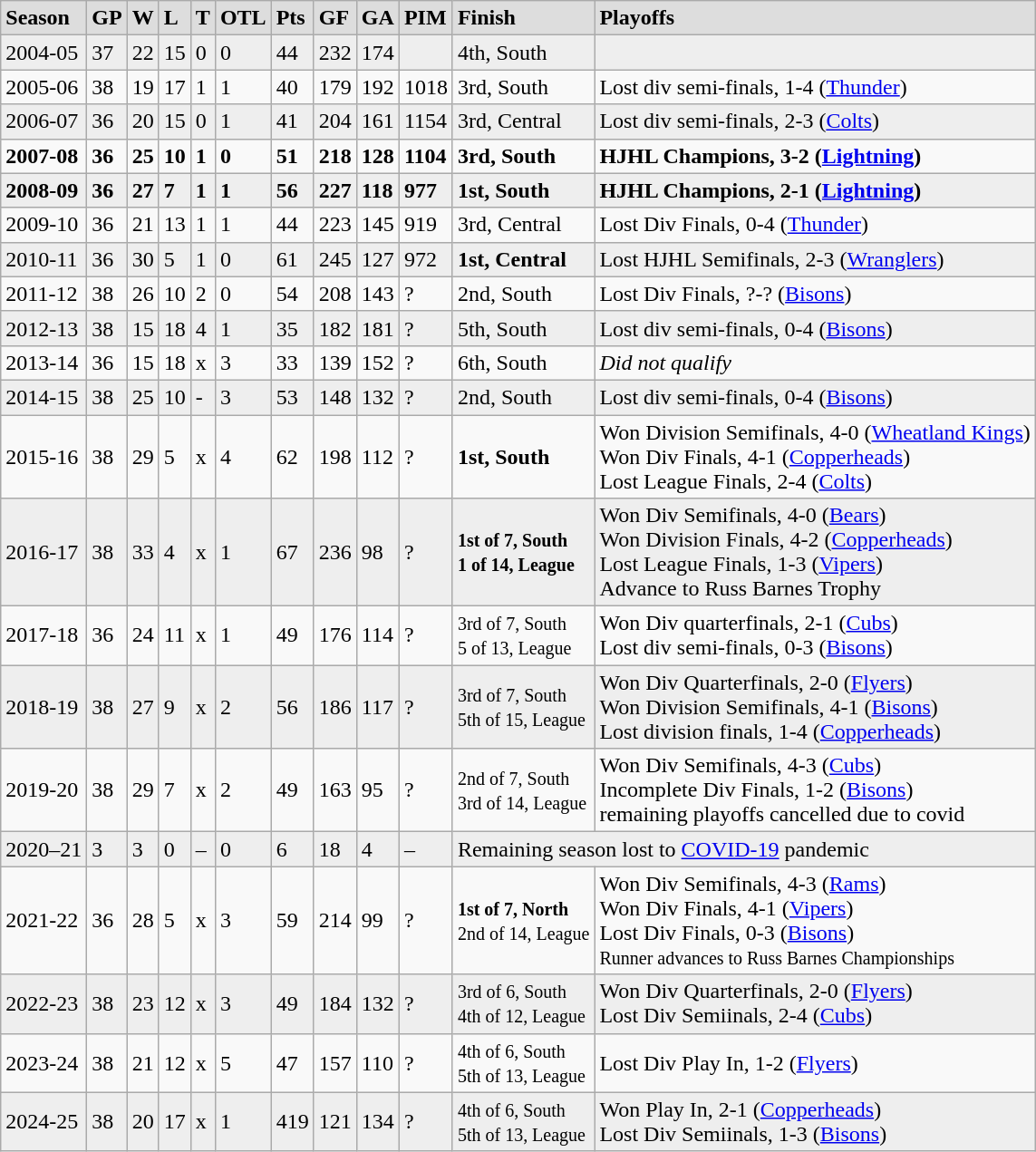<table class="wikitable">
<tr style="font-weight:bold; background-color:#dddddd;" |>
<td>Season</td>
<td>GP</td>
<td>W</td>
<td>L</td>
<td>T</td>
<td>OTL</td>
<td>Pts</td>
<td>GF</td>
<td>GA</td>
<td>PIM</td>
<td>Finish</td>
<td>Playoffs</td>
</tr>
<tr bgcolor="#eeeeee">
<td>2004-05</td>
<td>37</td>
<td>22</td>
<td>15</td>
<td>0</td>
<td>0</td>
<td>44</td>
<td>232</td>
<td>174</td>
<td></td>
<td>4th, South</td>
<td></td>
</tr>
<tr>
<td>2005-06</td>
<td>38</td>
<td>19</td>
<td>17</td>
<td>1</td>
<td>1</td>
<td>40</td>
<td>179</td>
<td>192</td>
<td>1018</td>
<td>3rd, South</td>
<td>Lost div semi-finals, 1-4 (<a href='#'>Thunder</a>)</td>
</tr>
<tr bgcolor="#eeeeee">
<td>2006-07</td>
<td>36</td>
<td>20</td>
<td>15</td>
<td>0</td>
<td>1</td>
<td>41</td>
<td>204</td>
<td>161</td>
<td>1154</td>
<td>3rd, Central</td>
<td>Lost div semi-finals, 2-3 (<a href='#'>Colts</a>)</td>
</tr>
<tr style="font-weight:bold">
<td>2007-08</td>
<td>36</td>
<td>25</td>
<td>10</td>
<td>1</td>
<td>0</td>
<td>51</td>
<td>218</td>
<td>128</td>
<td>1104</td>
<td>3rd, South</td>
<td>HJHL Champions, 3-2 (<a href='#'>Lightning</a>)</td>
</tr>
<tr style="font-weight:bold" bgcolor="#eeeeee">
<td>2008-09</td>
<td>36</td>
<td>27</td>
<td>7</td>
<td>1</td>
<td>1</td>
<td>56</td>
<td>227</td>
<td>118</td>
<td>977</td>
<td>1st, South</td>
<td>HJHL Champions, 2-1 (<a href='#'>Lightning</a>)</td>
</tr>
<tr>
<td>2009-10</td>
<td>36</td>
<td>21</td>
<td>13</td>
<td>1</td>
<td>1</td>
<td>44</td>
<td>223</td>
<td>145</td>
<td>919</td>
<td>3rd, Central</td>
<td>Lost Div Finals, 0-4 (<a href='#'>Thunder</a>)</td>
</tr>
<tr bgcolor="#eeeeee">
<td>2010-11</td>
<td>36</td>
<td>30</td>
<td>5</td>
<td>1</td>
<td>0</td>
<td>61</td>
<td>245</td>
<td>127</td>
<td>972</td>
<td><strong>1st, Central</strong></td>
<td>Lost HJHL Semifinals, 2-3 (<a href='#'>Wranglers</a>)</td>
</tr>
<tr>
<td>2011-12</td>
<td>38</td>
<td>26</td>
<td>10</td>
<td>2</td>
<td>0</td>
<td>54</td>
<td>208</td>
<td>143</td>
<td>?</td>
<td>2nd, South</td>
<td>Lost Div Finals, ?-? (<a href='#'>Bisons</a>)</td>
</tr>
<tr bgcolor="#eeeeee">
<td>2012-13</td>
<td>38</td>
<td>15</td>
<td>18</td>
<td>4</td>
<td>1</td>
<td>35</td>
<td>182</td>
<td>181</td>
<td>?</td>
<td>5th, South</td>
<td>Lost div semi-finals, 0-4 (<a href='#'>Bisons</a>)</td>
</tr>
<tr>
<td>2013-14</td>
<td>36</td>
<td>15</td>
<td>18</td>
<td>x</td>
<td>3</td>
<td>33</td>
<td>139</td>
<td>152</td>
<td>?</td>
<td>6th, South</td>
<td><em>Did not qualify</em></td>
</tr>
<tr bgcolor="#eeeeee">
<td>2014-15</td>
<td>38</td>
<td>25</td>
<td>10</td>
<td>-</td>
<td>3</td>
<td>53</td>
<td>148</td>
<td>132</td>
<td>?</td>
<td>2nd, South</td>
<td>Lost div semi-finals, 0-4 (<a href='#'>Bisons</a>)</td>
</tr>
<tr>
<td>2015-16</td>
<td>38</td>
<td>29</td>
<td>5</td>
<td>x</td>
<td>4</td>
<td>62</td>
<td>198</td>
<td>112</td>
<td>?</td>
<td><strong>1st, South</strong></td>
<td>Won Division Semifinals, 4-0 (<a href='#'>Wheatland Kings</a>)<br>Won Div Finals, 4-1 (<a href='#'>Copperheads</a>)<br>Lost League Finals, 2-4 (<a href='#'>Colts</a>)</td>
</tr>
<tr bgcolor="#eeeeee">
<td>2016-17</td>
<td>38</td>
<td>33</td>
<td>4</td>
<td>x</td>
<td>1</td>
<td>67</td>
<td>236</td>
<td>98</td>
<td>?</td>
<td><small> <strong>1st of 7, South</strong> <br><strong>1 of 14, League</strong></small></td>
<td>Won Div Semifinals, 4-0 (<a href='#'>Bears</a>)<br>Won Division Finals, 4-2 (<a href='#'>Copperheads</a>)<br>Lost League Finals, 1-3 (<a href='#'>Vipers</a>)<br>Advance to Russ Barnes Trophy</td>
</tr>
<tr>
<td>2017-18</td>
<td>36</td>
<td>24</td>
<td>11</td>
<td>x</td>
<td>1</td>
<td>49</td>
<td>176</td>
<td>114</td>
<td>?</td>
<td><small> 3rd of 7, South <br>5 of 13, League</small></td>
<td>Won Div quarterfinals, 2-1 (<a href='#'>Cubs</a>)<br>Lost div semi-finals, 0-3 (<a href='#'>Bisons</a>)</td>
</tr>
<tr bgcolor="#eeeeee">
<td>2018-19</td>
<td>38</td>
<td>27</td>
<td>9</td>
<td>x</td>
<td>2</td>
<td>56</td>
<td>186</td>
<td>117</td>
<td>?</td>
<td><small> 3rd of 7, South <br>5th of 15, League</small></td>
<td>Won Div Quarterfinals, 2-0 (<a href='#'>Flyers</a>)<br>Won Division Semifinals, 4-1 (<a href='#'>Bisons</a>)<br>Lost division finals, 1-4 (<a href='#'>Copperheads</a>)</td>
</tr>
<tr>
<td>2019-20</td>
<td>38</td>
<td>29</td>
<td>7</td>
<td>x</td>
<td>2</td>
<td>49</td>
<td>163</td>
<td>95</td>
<td>?</td>
<td><small> 2nd of 7, South <br>3rd of 14, League</small></td>
<td>Won Div Semifinals, 4-3 (<a href='#'>Cubs</a>)<br>Incomplete Div Finals, 1-2 (<a href='#'>Bisons</a>)<br>remaining playoffs cancelled due to covid</td>
</tr>
<tr bgcolor="#eeeeee">
<td>2020–21</td>
<td>3</td>
<td>3</td>
<td>0</td>
<td>–</td>
<td>0</td>
<td>6</td>
<td>18</td>
<td>4</td>
<td>–</td>
<td colspan="3">Remaining season lost to <a href='#'>COVID-19</a> pandemic</td>
</tr>
<tr>
<td>2021-22</td>
<td>36</td>
<td>28</td>
<td>5</td>
<td>x</td>
<td>3</td>
<td>59</td>
<td>214</td>
<td>99</td>
<td>?</td>
<td><small> <strong>1st of 7, North</strong> <br>2nd of 14, League</small></td>
<td>Won Div Semifinals, 4-3 (<a href='#'>Rams</a>)<br>Won Div Finals, 4-1 (<a href='#'>Vipers</a>)<br>Lost Div Finals, 0-3 (<a href='#'>Bisons</a>)<br><small>Runner advances to Russ Barnes Championships</small></td>
</tr>
<tr bgcolor="#eeeeee">
<td>2022-23</td>
<td>38</td>
<td>23</td>
<td>12</td>
<td>x</td>
<td>3</td>
<td>49</td>
<td>184</td>
<td>132</td>
<td>?</td>
<td><small> 3rd of 6, South <br>4th of 12, League</small></td>
<td>Won Div Quarterfinals, 2-0 (<a href='#'>Flyers</a>)<br>Lost Div Semiinals, 2-4 (<a href='#'>Cubs</a>)</td>
</tr>
<tr>
<td>2023-24</td>
<td>38</td>
<td>21</td>
<td>12</td>
<td>x</td>
<td>5</td>
<td>47</td>
<td>157</td>
<td>110</td>
<td>?</td>
<td><small> 4th of 6, South <br>5th of 13, League</small></td>
<td>Lost Div Play In, 1-2 (<a href='#'>Flyers</a>)</td>
</tr>
<tr bgcolor="#eeeeee">
<td>2024-25</td>
<td>38</td>
<td>20</td>
<td>17</td>
<td>x</td>
<td>1</td>
<td>419</td>
<td>121</td>
<td>134</td>
<td>?</td>
<td><small> 4th of 6, South <br>5th of 13, League</small></td>
<td>Won Play In, 2-1 (<a href='#'>Copperheads</a>)<br>Lost Div Semiinals, 1-3 (<a href='#'>Bisons</a>)</td>
</tr>
</table>
